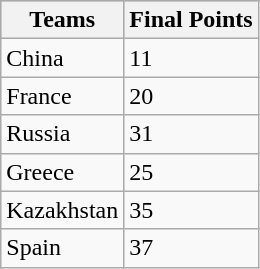<table class="wikitable sortable">
<tr style="background:#b0c4de; text-align:center;">
<th>Teams</th>
<th>Final Points</th>
</tr>
<tr>
<td>China</td>
<td>11</td>
</tr>
<tr>
<td>France</td>
<td>20</td>
</tr>
<tr>
<td>Russia</td>
<td>31</td>
</tr>
<tr>
<td>Greece</td>
<td>25</td>
</tr>
<tr>
<td>Kazakhstan</td>
<td>35</td>
</tr>
<tr>
<td>Spain</td>
<td>37</td>
</tr>
</table>
